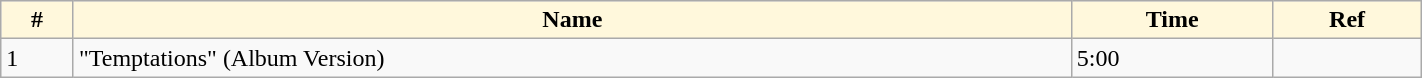<table class="wikitable center" style="margin-top: 0; width:75%">
<tr>
<th style="background:cornsilk;">#</th>
<th style="background:cornsilk;">Name</th>
<th style="background:cornsilk;">Time</th>
<th style="background:cornsilk;">Ref</th>
</tr>
<tr>
<td>1</td>
<td>"Temptations" (Album Version)</td>
<td>5:00</td>
<td rowspan="1"></td>
</tr>
</table>
